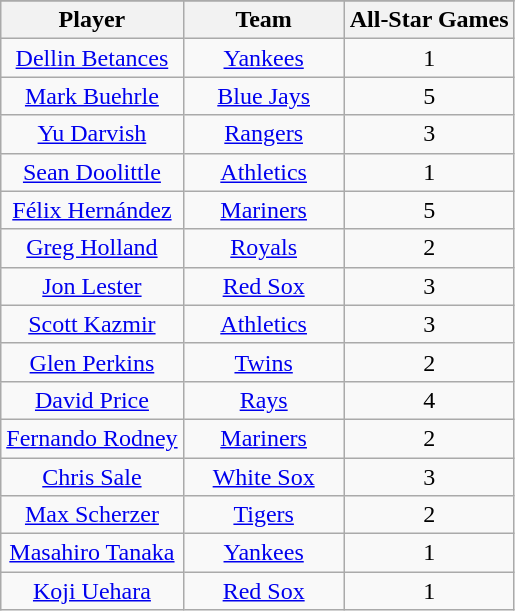<table class="wikitable sortable" style="text-align:center;">
<tr>
</tr>
<tr>
<th>Player</th>
<th style="width:100px;">Team</th>
<th>All-Star Games</th>
</tr>
<tr>
<td><a href='#'>Dellin Betances</a></td>
<td><a href='#'>Yankees</a></td>
<td>1</td>
</tr>
<tr>
<td><a href='#'>Mark Buehrle</a></td>
<td><a href='#'>Blue Jays</a></td>
<td>5</td>
</tr>
<tr>
<td><a href='#'>Yu Darvish</a></td>
<td><a href='#'>Rangers</a></td>
<td>3</td>
</tr>
<tr>
<td><a href='#'>Sean Doolittle</a></td>
<td><a href='#'>Athletics</a></td>
<td>1</td>
</tr>
<tr>
<td><a href='#'>Félix Hernández</a></td>
<td><a href='#'>Mariners</a></td>
<td>5</td>
</tr>
<tr>
<td><a href='#'>Greg Holland</a></td>
<td><a href='#'>Royals</a></td>
<td>2</td>
</tr>
<tr>
<td><a href='#'>Jon Lester</a></td>
<td><a href='#'>Red Sox</a></td>
<td>3</td>
</tr>
<tr>
<td><a href='#'>Scott Kazmir</a></td>
<td><a href='#'>Athletics</a></td>
<td>3</td>
</tr>
<tr>
<td><a href='#'>Glen Perkins</a></td>
<td><a href='#'>Twins</a></td>
<td>2</td>
</tr>
<tr>
<td><a href='#'>David Price</a></td>
<td><a href='#'>Rays</a></td>
<td>4</td>
</tr>
<tr>
<td><a href='#'>Fernando Rodney</a></td>
<td><a href='#'>Mariners</a></td>
<td>2</td>
</tr>
<tr>
<td><a href='#'>Chris Sale</a></td>
<td><a href='#'>White Sox</a></td>
<td>3</td>
</tr>
<tr>
<td><a href='#'>Max Scherzer</a></td>
<td><a href='#'>Tigers</a></td>
<td>2</td>
</tr>
<tr>
<td><a href='#'>Masahiro Tanaka</a></td>
<td><a href='#'>Yankees</a></td>
<td>1</td>
</tr>
<tr>
<td><a href='#'>Koji Uehara</a></td>
<td><a href='#'>Red Sox</a></td>
<td>1</td>
</tr>
</table>
